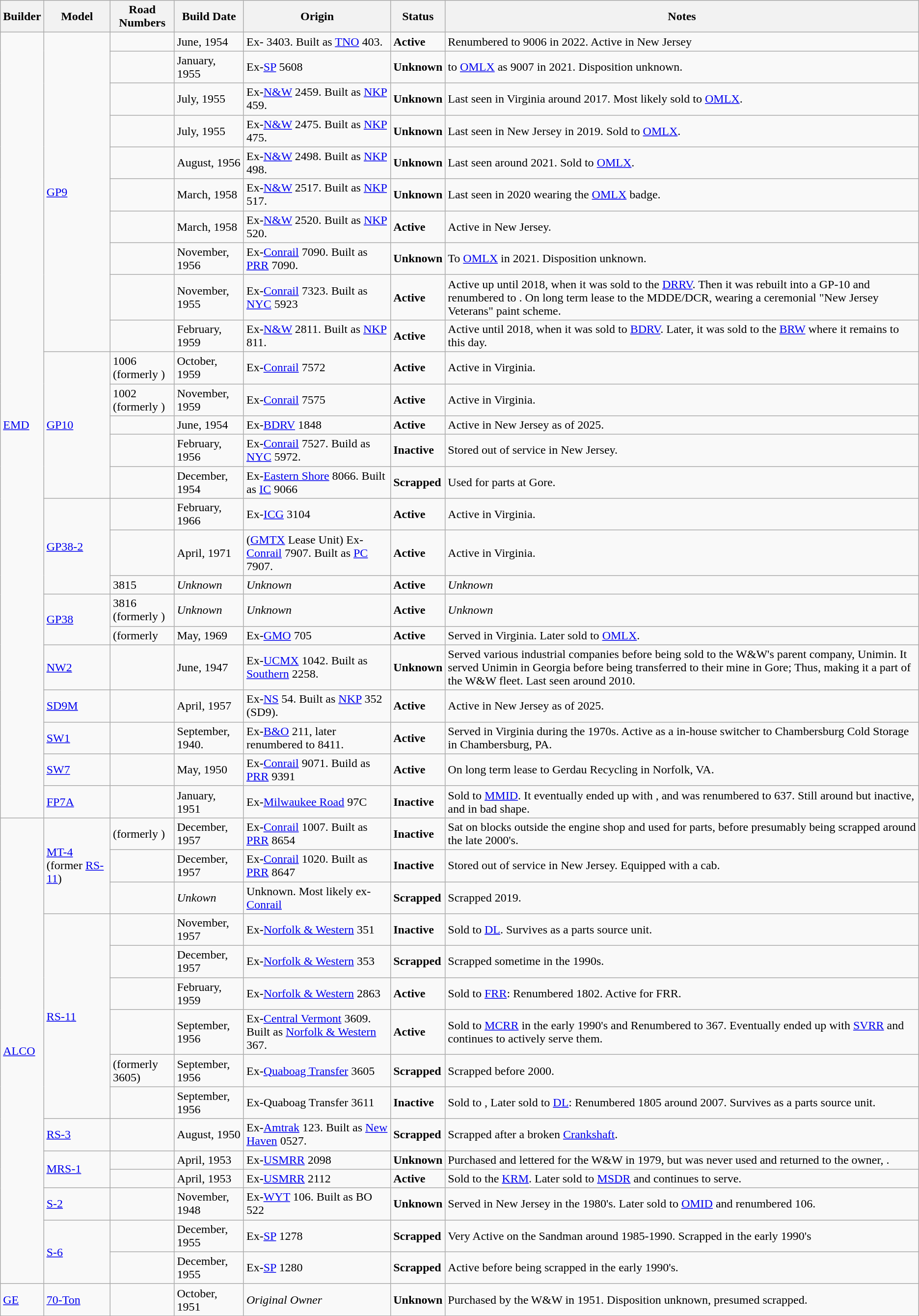<table class="wikitable sortable">
<tr>
<th>Builder</th>
<th>Model</th>
<th>Road Numbers</th>
<th>Build Date</th>
<th>Origin</th>
<th>Status</th>
<th>Notes</th>
</tr>
<tr>
<td rowspan="25"><a href='#'>EMD</a></td>
<td rowspan="10"><a href='#'>GP9</a></td>
<td></td>
<td>June, 1954</td>
<td>Ex- 3403. Built as <a href='#'>TNO</a> 403.</td>
<td><strong>Active</strong></td>
<td>Renumbered to 9006 in 2022. Active in New Jersey</td>
</tr>
<tr>
<td></td>
<td>January, 1955</td>
<td>Ex-<a href='#'>SP</a> 5608</td>
<td><strong>Unknown</strong></td>
<td>to <a href='#'>OMLX</a> as 9007 in 2021. Disposition unknown.</td>
</tr>
<tr>
<td></td>
<td>July, 1955</td>
<td>Ex-<a href='#'>N&W</a> 2459. Built as <a href='#'>NKP</a> 459.</td>
<td><strong>Unknown</strong></td>
<td>Last seen in Virginia around 2017. Most likely sold to <a href='#'>OMLX</a>.</td>
</tr>
<tr>
<td></td>
<td>July, 1955</td>
<td>Ex-<a href='#'>N&W</a> 2475. Built as <a href='#'>NKP</a> 475.</td>
<td><strong>Unknown</strong></td>
<td>Last seen in New Jersey in 2019. Sold to <a href='#'>OMLX</a>.</td>
</tr>
<tr>
<td></td>
<td>August, 1956</td>
<td>Ex-<a href='#'>N&W</a> 2498. Built as <a href='#'>NKP</a> 498.</td>
<td><strong>Unknown</strong></td>
<td>Last seen around 2021. Sold to <a href='#'>OMLX</a>.</td>
</tr>
<tr>
<td></td>
<td>March, 1958</td>
<td>Ex-<a href='#'>N&W</a> 2517. Built as <a href='#'>NKP</a> 517.</td>
<td><strong>Unknown</strong></td>
<td>Last seen in 2020 wearing the <a href='#'>OMLX</a> badge.</td>
</tr>
<tr>
<td></td>
<td>March, 1958</td>
<td>Ex-<a href='#'>N&W</a> 2520. Built as <a href='#'>NKP</a> 520.</td>
<td><strong>Active</strong></td>
<td>Active in New Jersey.</td>
</tr>
<tr>
<td></td>
<td>November, 1956</td>
<td>Ex-<a href='#'>Conrail</a> 7090. Built as <a href='#'>PRR</a> 7090.</td>
<td><strong>Unknown</strong></td>
<td>To <a href='#'>OMLX</a> in 2021. Disposition unknown.</td>
</tr>
<tr>
<td></td>
<td>November, 1955</td>
<td>Ex-<a href='#'>Conrail</a> 7323. Built as <a href='#'>NYC</a> 5923</td>
<td><strong>Active</strong></td>
<td>Active up until 2018, when it was sold to the <a href='#'>DRRV</a>. Then it was rebuilt into a GP-10 and renumbered to . On long term lease to the MDDE/DCR, wearing a ceremonial "New Jersey Veterans" paint scheme.</td>
</tr>
<tr>
<td></td>
<td>February, 1959</td>
<td>Ex-<a href='#'>N&W</a> 2811. Built as <a href='#'>NKP</a> 811.</td>
<td><strong>Active</strong></td>
<td>Active until 2018, when it was sold to <a href='#'>BDRV</a>. Later, it was sold to the <a href='#'>BRW</a> where it remains to this day.</td>
</tr>
<tr>
<td rowspan="5"><a href='#'>GP10</a></td>
<td>1006 (formerly )</td>
<td>October, 1959</td>
<td>Ex-<a href='#'>Conrail</a> 7572</td>
<td><strong>Active</strong></td>
<td>Active in Virginia.</td>
</tr>
<tr>
<td>1002 (formerly )</td>
<td>November, 1959</td>
<td>Ex-<a href='#'>Conrail</a> 7575</td>
<td><strong>Active</strong></td>
<td>Active in Virginia.</td>
</tr>
<tr>
<td></td>
<td>June, 1954</td>
<td>Ex-<a href='#'>BDRV</a> 1848</td>
<td><strong>Active</strong></td>
<td>Active in New Jersey as of 2025.</td>
</tr>
<tr>
<td></td>
<td>February, 1956</td>
<td>Ex-<a href='#'>Conrail</a> 7527. Build as <a href='#'>NYC</a> 5972.</td>
<td><strong>Inactive</strong></td>
<td>Stored out of service in New Jersey.</td>
</tr>
<tr>
<td></td>
<td>December, 1954</td>
<td>Ex-<a href='#'>Eastern Shore</a> 8066. Built as <a href='#'>IC</a> 9066</td>
<td><strong>Scrapped</strong></td>
<td>Used for parts at Gore.</td>
</tr>
<tr>
<td rowspan="3"><a href='#'>GP38-2</a></td>
<td></td>
<td>February, 1966</td>
<td>Ex-<a href='#'>ICG</a> 3104</td>
<td><strong>Active</strong></td>
<td>Active in Virginia.</td>
</tr>
<tr>
<td></td>
<td>April, 1971</td>
<td>(<a href='#'>GMTX</a> Lease Unit) Ex-<a href='#'>Conrail</a> 7907. Built as <a href='#'>PC</a> 7907.</td>
<td><strong>Active</strong></td>
<td>Active in Virginia.</td>
</tr>
<tr>
<td>3815</td>
<td><em>Unknown</em></td>
<td><em>Unknown</em></td>
<td><strong>Active</strong></td>
<td><em>Unknown</em></td>
</tr>
<tr>
<td rowspan="2"><a href='#'>GP38</a></td>
<td>3816 (formerly )</td>
<td><em>Unknown</em></td>
<td><em>Unknown</em></td>
<td><strong>Active</strong></td>
<td><em>Unknown</em></td>
</tr>
<tr>
<td> (formerly </td>
<td>May, 1969</td>
<td>Ex-<a href='#'>GMO</a> 705</td>
<td><strong>Active</strong></td>
<td>Served in Virginia. Later sold to <a href='#'>OMLX</a>.</td>
</tr>
<tr>
<td><a href='#'>NW2</a></td>
<td></td>
<td>June, 1947</td>
<td>Ex-<a href='#'>UCMX</a> 1042. Built as <a href='#'>Southern</a> 2258.</td>
<td><strong>Unknown</strong></td>
<td>Served various industrial companies before being sold to the W&W's parent company, Unimin. It served Unimin in Georgia before being transferred to their mine in Gore; Thus, making it a part of the W&W fleet. Last seen around 2010.</td>
</tr>
<tr>
<td><a href='#'>SD9M</a></td>
<td></td>
<td>April, 1957</td>
<td>Ex-<a href='#'>NS</a> 54. Built as <a href='#'>NKP</a> 352 (SD9).</td>
<td><strong>Active</strong></td>
<td>Active in New Jersey as of 2025.</td>
</tr>
<tr>
<td><a href='#'>SW1</a></td>
<td></td>
<td>September, 1940.</td>
<td>Ex-<a href='#'>B&O</a> 211, later renumbered to 8411.</td>
<td><strong>Active</strong></td>
<td>Served in Virginia during the 1970s. Active as a in-house switcher to Chambersburg Cold Storage in Chambersburg, PA.</td>
</tr>
<tr>
<td><a href='#'>SW7</a></td>
<td></td>
<td>May, 1950</td>
<td>Ex-<a href='#'>Conrail</a> 9071. Build as <a href='#'>PRR</a> 9391</td>
<td><strong>Active</strong></td>
<td>On long term lease to Gerdau Recycling in Norfolk, VA.</td>
</tr>
<tr>
<td><a href='#'>FP7A</a></td>
<td></td>
<td>January, 1951</td>
<td>Ex-<a href='#'>Milwaukee Road</a> 97C</td>
<td><strong>Inactive</strong></td>
<td>Sold to <a href='#'>MMID</a>. It eventually ended up with , and was renumbered to 637. Still around but inactive, and in bad shape.</td>
</tr>
<tr>
<td rowspan="15"><a href='#'>ALCO</a></td>
<td rowspan="3"><a href='#'>MT-4</a> (former <a href='#'>RS-11</a>)</td>
<td> (formerly )</td>
<td>December, 1957</td>
<td>Ex-<a href='#'>Conrail</a> 1007. Built as <a href='#'>PRR</a> 8654</td>
<td><strong>Inactive</strong></td>
<td>Sat on blocks outside the engine shop and used for parts, before presumably being scrapped around the late 2000's.</td>
</tr>
<tr>
<td></td>
<td>December, 1957</td>
<td>Ex-<a href='#'>Conrail</a> 1020. Built as <a href='#'>PRR</a> 8647</td>
<td><strong>Inactive</strong></td>
<td>Stored out of service in New Jersey. Equipped with a cab.</td>
</tr>
<tr>
<td></td>
<td><em>Unkown</em></td>
<td>Unknown. Most likely ex-<a href='#'>Conrail</a></td>
<td><strong>Scrapped</strong></td>
<td>Scrapped 2019.</td>
</tr>
<tr>
<td rowspan="6"><a href='#'>RS-11</a></td>
<td></td>
<td>November, 1957</td>
<td>Ex-<a href='#'>Norfolk & Western</a> 351</td>
<td><strong>Inactive</strong></td>
<td>Sold to <a href='#'>DL</a>. Survives as a parts source unit.</td>
</tr>
<tr>
<td></td>
<td>December, 1957</td>
<td>Ex-<a href='#'>Norfolk & Western</a> 353</td>
<td><strong>Scrapped</strong></td>
<td>Scrapped sometime in the 1990s.</td>
</tr>
<tr>
<td></td>
<td>February, 1959</td>
<td>Ex-<a href='#'>Norfolk & Western</a> 2863</td>
<td><strong>Active</strong></td>
<td>Sold to <a href='#'>FRR</a>: Renumbered 1802. Active for FRR.</td>
</tr>
<tr>
<td></td>
<td>September, 1956</td>
<td>Ex-<a href='#'>Central Vermont</a> 3609. Built as <a href='#'>Norfolk & Western</a> 367.</td>
<td><strong>Active</strong></td>
<td>Sold to <a href='#'>MCRR</a> in the early 1990's and Renumbered to 367. Eventually ended up with <a href='#'>SVRR</a> and continues to actively serve them.</td>
</tr>
<tr>
<td> (formerly 3605)</td>
<td>September, 1956</td>
<td>Ex-<a href='#'>Quaboag Transfer</a> 3605</td>
<td><strong>Scrapped</strong></td>
<td>Scrapped before 2000.</td>
</tr>
<tr>
<td></td>
<td>September, 1956</td>
<td>Ex-Quaboag Transfer 3611</td>
<td><strong>Inactive</strong></td>
<td>Sold to , Later sold to <a href='#'>DL</a>: Renumbered 1805 around 2007. Survives as a parts source unit.</td>
</tr>
<tr>
<td><a href='#'>RS-3</a></td>
<td></td>
<td>August, 1950</td>
<td>Ex-<a href='#'>Amtrak</a> 123. Built as <a href='#'>New Haven</a> 0527.</td>
<td><strong>Scrapped</strong></td>
<td>Scrapped after a broken <a href='#'>Crankshaft</a>.</td>
</tr>
<tr>
<td rowspan="2"><a href='#'>MRS-1</a></td>
<td></td>
<td>April, 1953</td>
<td>Ex-<a href='#'>USMRR</a> 2098</td>
<td><strong>Unknown</strong></td>
<td>Purchased and lettered for the W&W in 1979, but was never used and returned to the owner, .</td>
</tr>
<tr>
<td></td>
<td>April, 1953</td>
<td>Ex-<a href='#'>USMRR</a> 2112</td>
<td><strong>Active</strong></td>
<td>Sold to the <a href='#'>KRM</a>. Later sold to <a href='#'>MSDR</a> and continues to serve.</td>
</tr>
<tr>
<td><a href='#'>S-2</a></td>
<td></td>
<td>November, 1948</td>
<td>Ex-<a href='#'>WYT</a> 106. Built as BO 522</td>
<td><strong>Unknown</strong></td>
<td>Served in New Jersey in the 1980's. Later sold to <a href='#'>OMID</a> and renumbered 106.</td>
</tr>
<tr>
<td rowspan="2"><a href='#'>S-6</a></td>
<td></td>
<td>December, 1955</td>
<td>Ex-<a href='#'>SP</a> 1278</td>
<td><strong>Scrapped</strong></td>
<td>Very Active on the Sandman around 1985-1990. Scrapped in the early 1990's</td>
</tr>
<tr>
<td></td>
<td>December, 1955</td>
<td>Ex-<a href='#'>SP</a> 1280</td>
<td><strong>Scrapped</strong></td>
<td>Active before being scrapped in the early 1990's.</td>
</tr>
<tr>
<td><a href='#'>GE</a></td>
<td><a href='#'>70-Ton</a></td>
<td></td>
<td>October, 1951</td>
<td><em>Original Owner</em></td>
<td><strong>Unknown</strong></td>
<td>Purchased by the W&W in 1951. Disposition unknown, presumed scrapped.</td>
</tr>
</table>
